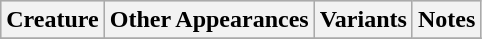<table class="wikitable">
<tr bgcolor="#CCCCCC">
<th>Creature</th>
<th>Other Appearances</th>
<th>Variants</th>
<th>Notes</th>
</tr>
<tr>
</tr>
</table>
